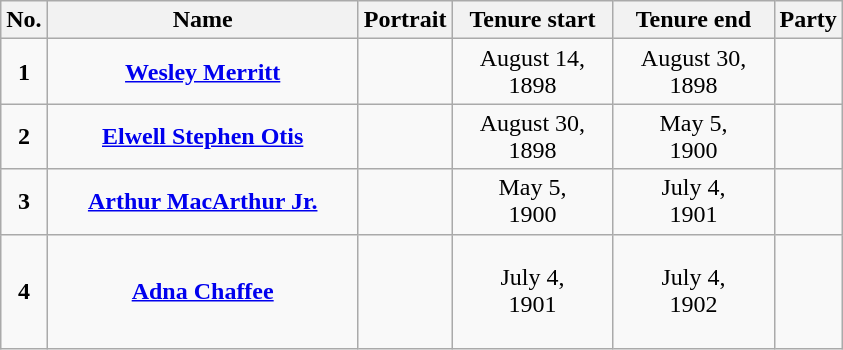<table class="wikitable" style="text-align:center" |>
<tr>
<th>No.</th>
<th width="200px">Name</th>
<th>Portrait</th>
<th width="100px">Tenure start</th>
<th width="100px">Tenure end</th>
<th><strong>Party</strong></th>
</tr>
<tr>
<td><strong>1</strong></td>
<td><strong><a href='#'>Wesley Merritt</a></strong><br></td>
<td></td>
<td>August 14,<br>1898</td>
<td>August 30,<br>1898</td>
<td></td>
</tr>
<tr>
<td><strong>2</strong></td>
<td><strong><a href='#'>Elwell Stephen Otis</a></strong><br></td>
<td></td>
<td>August 30,<br>1898</td>
<td>May 5,<br>1900</td>
<td></td>
</tr>
<tr>
<td><strong>3</strong></td>
<td><strong><a href='#'>Arthur MacArthur Jr.</a></strong><br></td>
<td></td>
<td>May 5,<br>1900</td>
<td>July 4,<br>1901</td>
<td></td>
</tr>
<tr style="height:76px;">
<td><strong>4</strong></td>
<td><strong><a href='#'>Adna Chaffee</a></strong><br></td>
<td></td>
<td>July 4,<br>1901</td>
<td>July 4,<br>1902</td>
<td></td>
</tr>
</table>
